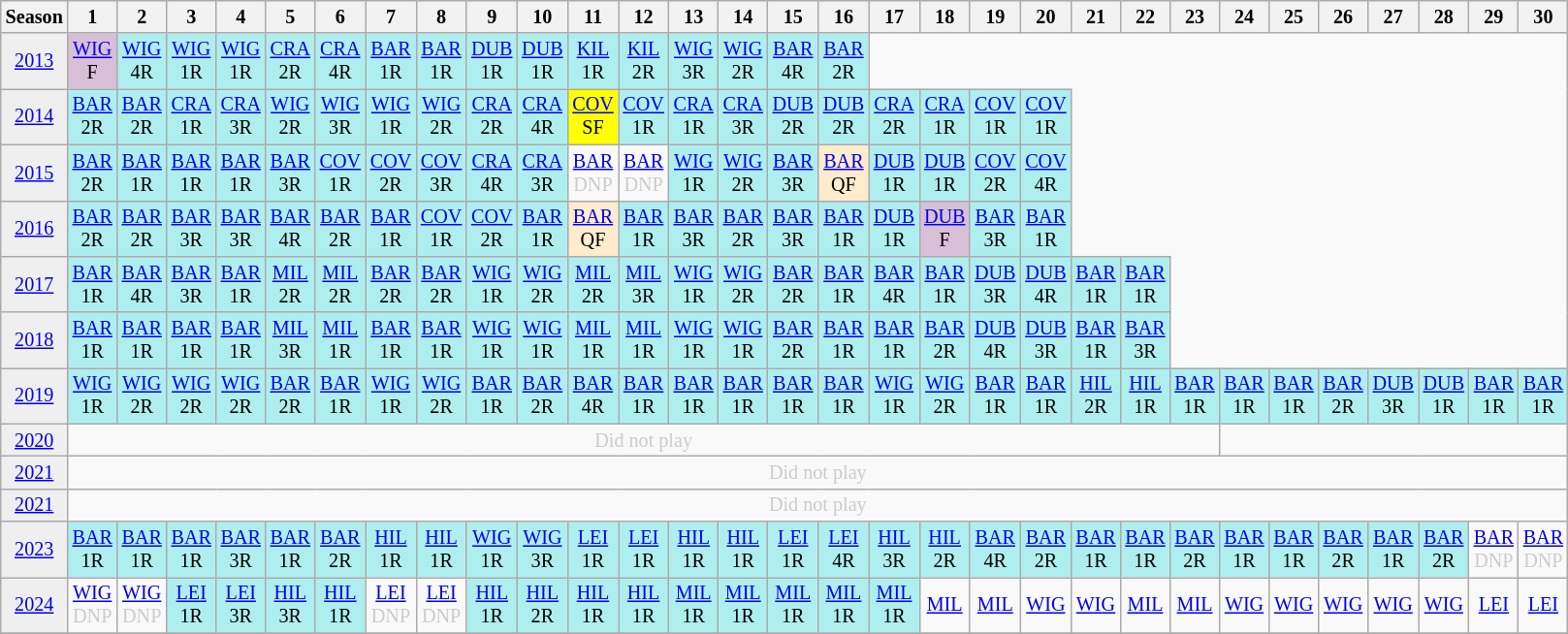<table class="wikitable" style="width:20%; margin:0; font-size:84%">
<tr>
<th>Season</th>
<th>1</th>
<th>2</th>
<th>3</th>
<th>4</th>
<th>5</th>
<th>6</th>
<th>7</th>
<th>8</th>
<th>9</th>
<th>10</th>
<th>11</th>
<th>12</th>
<th>13</th>
<th>14</th>
<th>15</th>
<th>16</th>
<th>17</th>
<th>18</th>
<th>19</th>
<th>20</th>
<th>21</th>
<th>22</th>
<th>23</th>
<th>24</th>
<th>25</th>
<th>26</th>
<th>27</th>
<th>28</th>
<th>29</th>
<th>30</th>
</tr>
<tr>
<td style="text-align:center; background:#efefef;"><a href='#'>2013</a></td>
<td style="text-align:center; background:thistle;"><a href='#'>WIG</a><br>F</td>
<td style="text-align:center; background:#afeeee;"><a href='#'>WIG</a><br>4R</td>
<td style="text-align:center; background:#afeeee;"><a href='#'>WIG</a><br>1R</td>
<td style="text-align:center; background:#afeeee;"><a href='#'>WIG</a><br>1R</td>
<td style="text-align:center; background:#afeeee;"><a href='#'>CRA</a><br>2R</td>
<td style="text-align:center; background:#afeeee;"><a href='#'>CRA</a><br>4R</td>
<td style="text-align:center; background:#afeeee;"><a href='#'>BAR</a><br>1R</td>
<td style="text-align:center; background:#afeeee;"><a href='#'>BAR</a><br>1R</td>
<td style="text-align:center; background:#afeeee;"><a href='#'>DUB</a><br>1R</td>
<td style="text-align:center; background:#afeeee;"><a href='#'>DUB</a><br>1R</td>
<td style="text-align:center; background:#afeeee;"><a href='#'>KIL</a><br>1R</td>
<td style="text-align:center; background:#afeeee;"><a href='#'>KIL</a><br>2R</td>
<td style="text-align:center; background:#afeeee;"><a href='#'>WIG</a><br>3R</td>
<td style="text-align:center; background:#afeeee;"><a href='#'>WIG</a><br>2R</td>
<td style="text-align:center; background:#afeeee;"><a href='#'>BAR</a><br>4R</td>
<td style="text-align:center; background:#afeeee;"><a href='#'>BAR</a><br>2R</td>
</tr>
<tr>
<td style="text-align:center; background:#efefef;"><a href='#'>2014</a></td>
<td style="text-align:center; background:#afeeee;"><a href='#'>BAR</a><br>2R</td>
<td style="text-align:center; background:#afeeee;"><a href='#'>BAR</a><br>2R</td>
<td style="text-align:center; background:#afeeee;"><a href='#'>CRA</a><br>1R</td>
<td style="text-align:center; background:#afeeee;"><a href='#'>CRA</a><br>3R</td>
<td style="text-align:center; background:#afeeee;"><a href='#'>WIG</a><br>2R</td>
<td style="text-align:center; background:#afeeee;"><a href='#'>WIG</a><br>3R</td>
<td style="text-align:center; background:#afeeee;"><a href='#'>WIG</a><br>1R</td>
<td style="text-align:center; background:#afeeee;"><a href='#'>WIG</a><br>2R</td>
<td style="text-align:center; background:#afeeee;"><a href='#'>CRA</a><br>2R</td>
<td style="text-align:center; background:#afeeee;"><a href='#'>CRA</a><br>4R</td>
<td style="text-align:center; background:yellow;"><a href='#'>COV</a><br>SF</td>
<td style="text-align:center; background:#afeeee;"><a href='#'>COV</a><br>1R</td>
<td style="text-align:center; background:#afeeee;"><a href='#'>CRA</a><br>1R</td>
<td style="text-align:center; background:#afeeee;"><a href='#'>CRA</a><br>3R</td>
<td style="text-align:center; background:#afeeee;"><a href='#'>DUB</a><br>2R</td>
<td style="text-align:center; background:#afeeee;"><a href='#'>DUB</a><br>2R</td>
<td style="text-align:center; background:#afeeee;"><a href='#'>CRA</a><br>2R</td>
<td style="text-align:center; background:#afeeee;"><a href='#'>CRA</a><br>1R</td>
<td style="text-align:center; background:#afeeee;"><a href='#'>COV</a><br>1R</td>
<td style="text-align:center; background:#afeeee;"><a href='#'>COV</a><br>1R</td>
</tr>
<tr>
<td style="text-align:center; background:#efefef;"><a href='#'>2015</a></td>
<td style="text-align:center; background:#afeeee;"><a href='#'>BAR</a><br>2R</td>
<td style="text-align:center; background:#afeeee;"><a href='#'>BAR</a><br>1R</td>
<td style="text-align:center; background:#afeeee;"><a href='#'>BAR</a><br>1R</td>
<td style="text-align:center; background:#afeeee;"><a href='#'>BAR</a><br>1R</td>
<td style="text-align:center; background:#afeeee;"><a href='#'>BAR</a><br>3R</td>
<td style="text-align:center; background:#afeeee;"><a href='#'>COV</a><br>1R</td>
<td style="text-align:center; background:#afeeee;"><a href='#'>COV</a><br>2R</td>
<td style="text-align:center; background:#afeeee;"><a href='#'>COV</a><br>3R</td>
<td style="text-align:center; background:#afeeee;"><a href='#'>CRA</a><br>4R</td>
<td style="text-align:center; background:#afeeee;"><a href='#'>CRA</a><br>3R</td>
<td style="text-align:center; color:#ccc;"><a href='#'>BAR</a><br>DNP</td>
<td style="text-align:center; color:#ccc;"><a href='#'>BAR</a><br>DNP</td>
<td style="text-align:center; background:#afeeee;"><a href='#'>WIG</a><br>1R</td>
<td style="text-align:center; background:#afeeee;"><a href='#'>WIG</a><br>2R</td>
<td style="text-align:center; background:#afeeee;"><a href='#'>BAR</a><br>3R</td>
<td style="text-align:center; background:#ffebcd;"><a href='#'>BAR</a><br>QF</td>
<td style="text-align:center; background:#afeeee;"><a href='#'>DUB</a><br>1R</td>
<td style="text-align:center; background:#afeeee;"><a href='#'>DUB</a><br>1R</td>
<td style="text-align:center; background:#afeeee;"><a href='#'>COV</a><br>2R</td>
<td style="text-align:center; background:#afeeee;"><a href='#'>COV</a><br>4R</td>
</tr>
<tr>
<td style="text-align:center; background:#efefef;"><a href='#'>2016</a></td>
<td style="text-align:center; background:#afeeee;"><a href='#'>BAR</a><br>2R</td>
<td style="text-align:center; background:#afeeee;"><a href='#'>BAR</a><br>2R</td>
<td style="text-align:center; background:#afeeee;"><a href='#'>BAR</a><br>3R</td>
<td style="text-align:center; background:#afeeee;"><a href='#'>BAR</a><br>3R</td>
<td style="text-align:center; background:#afeeee;"><a href='#'>BAR</a><br>4R</td>
<td style="text-align:center; background:#afeeee;"><a href='#'>BAR</a><br>2R</td>
<td style="text-align:center; background:#afeeee;"><a href='#'>BAR</a><br>1R</td>
<td style="text-align:center; background:#afeeee;"><a href='#'>COV</a><br>1R</td>
<td style="text-align:center; background:#afeeee;"><a href='#'>COV</a><br>2R</td>
<td style="text-align:center; background:#afeeee;"><a href='#'>BAR</a><br>1R</td>
<td style="text-align:center; background:#ffebcd;"><a href='#'>BAR</a><br>QF</td>
<td style="text-align:center; background:#afeeee;"><a href='#'>BAR</a><br>1R</td>
<td style="text-align:center; background:#afeeee;"><a href='#'>BAR</a><br>3R</td>
<td style="text-align:center; background:#afeeee;"><a href='#'>BAR</a><br>2R</td>
<td style="text-align:center; background:#afeeee;"><a href='#'>BAR</a><br>3R</td>
<td style="text-align:center; background:#afeeee;"><a href='#'>BAR</a><br>1R</td>
<td style="text-align:center; background:#afeeee;"><a href='#'>DUB</a><br>1R</td>
<td style="text-align:center; background:thistle;"><a href='#'>DUB</a><br>F</td>
<td style="text-align:center; background:#afeeee;"><a href='#'>BAR</a><br>3R</td>
<td style="text-align:center; background:#afeeee;"><a href='#'>BAR</a><br>1R</td>
</tr>
<tr>
<td style="text-align:center; background:#efefef;"><a href='#'>2017</a></td>
<td style="text-align:center; background:#afeeee;"><a href='#'>BAR</a><br>1R</td>
<td style="text-align:center; background:#afeeee;"><a href='#'>BAR</a><br>4R</td>
<td style="text-align:center; background:#afeeee;"><a href='#'>BAR</a><br>3R</td>
<td style="text-align:center; background:#afeeee;"><a href='#'>BAR</a><br>1R</td>
<td style="text-align:center; background:#afeeee;"><a href='#'>MIL</a><br>2R</td>
<td style="text-align:center; background:#afeeee;"><a href='#'>MIL</a><br>2R</td>
<td style="text-align:center; background:#afeeee;"><a href='#'>BAR</a><br>2R</td>
<td style="text-align:center; background:#afeeee;"><a href='#'>BAR</a><br>2R</td>
<td style="text-align:center; background:#afeeee;"><a href='#'>WIG</a><br>1R</td>
<td style="text-align:center; background:#afeeee;"><a href='#'>WIG</a><br>2R</td>
<td style="text-align:center; background:#afeeee;"><a href='#'>MIL</a><br>2R</td>
<td style="text-align:center; background:#afeeee;"><a href='#'>MIL</a><br>3R</td>
<td style="text-align:center; background:#afeeee;"><a href='#'>WIG</a><br>1R</td>
<td style="text-align:center; background:#afeeee;"><a href='#'>WIG</a><br>2R</td>
<td style="text-align:center; background:#afeeee;"><a href='#'>BAR</a><br>2R</td>
<td style="text-align:center; background:#afeeee;"><a href='#'>BAR</a><br>1R</td>
<td style="text-align:center; background:#afeeee;"><a href='#'>BAR</a><br>4R</td>
<td style="text-align:center; background:#afeeee;"><a href='#'>BAR</a><br>1R</td>
<td style="text-align:center; background:#afeeee;"><a href='#'>DUB</a><br>3R</td>
<td style="text-align:center; background:#afeeee;"><a href='#'>DUB</a><br>4R</td>
<td style="text-align:center; background:#afeeee;"><a href='#'>BAR</a><br>1R</td>
<td style="text-align:center; background:#afeeee;"><a href='#'>BAR</a><br>1R</td>
</tr>
<tr>
<td style="text-align:center; background:#efefef;"><a href='#'>2018</a></td>
<td style="text-align:center; background:#afeeee;"><a href='#'>BAR</a><br>1R</td>
<td style="text-align:center; background:#afeeee;"><a href='#'>BAR</a><br>1R</td>
<td style="text-align:center; background:#afeeee;"><a href='#'>BAR</a><br>1R</td>
<td style="text-align:center; background:#afeeee;"><a href='#'>BAR</a><br>1R</td>
<td style="text-align:center; background:#afeeee;"><a href='#'>MIL</a><br>3R</td>
<td style="text-align:center; background:#afeeee;"><a href='#'>MIL</a><br>1R</td>
<td style="text-align:center; background:#afeeee;"><a href='#'>BAR</a><br>1R</td>
<td style="text-align:center; background:#afeeee;"><a href='#'>BAR</a><br>1R</td>
<td style="text-align:center; background:#afeeee;"><a href='#'>WIG</a><br>1R</td>
<td style="text-align:center; background:#afeeee;"><a href='#'>WIG</a><br>1R</td>
<td style="text-align:center; background:#afeeee;"><a href='#'>MIL</a><br>1R</td>
<td style="text-align:center; background:#afeeee;"><a href='#'>MIL</a><br>1R</td>
<td style="text-align:center; background:#afeeee;"><a href='#'>WIG</a><br>1R</td>
<td style="text-align:center; background:#afeeee;"><a href='#'>WIG</a><br>1R</td>
<td style="text-align:center; background:#afeeee;"><a href='#'>BAR</a><br>2R</td>
<td style="text-align:center; background:#afeeee;"><a href='#'>BAR</a><br>1R</td>
<td style="text-align:center; background:#afeeee;"><a href='#'>BAR</a><br>1R</td>
<td style="text-align:center; background:#afeeee;"><a href='#'>BAR</a><br>2R</td>
<td style="text-align:center; background:#afeeee;"><a href='#'>DUB</a><br>4R</td>
<td style="text-align:center; background:#afeeee;"><a href='#'>DUB</a><br>3R</td>
<td style="text-align:center; background:#afeeee;"><a href='#'>BAR</a><br>1R</td>
<td style="text-align:center; background:#afeeee;"><a href='#'>BAR</a><br>3R</td>
</tr>
<tr>
<td style="text-align:center; background:#efefef;"><a href='#'>2019</a></td>
<td style="text-align:center; background:#afeeee;"><a href='#'>WIG</a><br>1R</td>
<td style="text-align:center; background:#afeeee;"><a href='#'>WIG</a><br>2R</td>
<td style="text-align:center; background:#afeeee;"><a href='#'>WIG</a><br>2R</td>
<td style="text-align:center; background:#afeeee;"><a href='#'>WIG</a><br>2R</td>
<td style="text-align:center; background:#afeeee;"><a href='#'>BAR</a><br>2R</td>
<td style="text-align:center; background:#afeeee;"><a href='#'>BAR</a><br>1R</td>
<td style="text-align:center; background:#afeeee;"><a href='#'>WIG</a><br>1R</td>
<td style="text-align:center; background:#afeeee;"><a href='#'>WIG</a><br>2R</td>
<td style="text-align:center; background:#afeeee;"><a href='#'>BAR</a><br>1R</td>
<td style="text-align:center; background:#afeeee;"><a href='#'>BAR</a><br>2R</td>
<td style="text-align:center; background:#afeeee;"><a href='#'>BAR</a><br>4R</td>
<td style="text-align:center; background:#afeeee;"><a href='#'>BAR</a><br>1R</td>
<td style="text-align:center; background:#afeeee;"><a href='#'>BAR</a><br>1R</td>
<td style="text-align:center; background:#afeeee;"><a href='#'>BAR</a><br>1R</td>
<td style="text-align:center; background:#afeeee;"><a href='#'>BAR</a><br>1R</td>
<td style="text-align:center; background:#afeeee;"><a href='#'>BAR</a><br>1R</td>
<td style="text-align:center; background:#afeeee;"><a href='#'>WIG</a><br>1R</td>
<td style="text-align:center; background:#afeeee;"><a href='#'>WIG</a><br>2R</td>
<td style="text-align:center; background:#afeeee;"><a href='#'>BAR</a><br>1R</td>
<td style="text-align:center; background:#afeeee;"><a href='#'>BAR</a><br>1R</td>
<td style="text-align:center; background:#afeeee;"><a href='#'>HIL</a><br>2R</td>
<td style="text-align:center; background:#afeeee;"><a href='#'>HIL</a><br>1R</td>
<td style="text-align:center; background:#afeeee;"><a href='#'>BAR</a><br>1R</td>
<td style="text-align:center; background:#afeeee;"><a href='#'>BAR</a><br>1R</td>
<td style="text-align:center; background:#afeeee;"><a href='#'>BAR</a><br>1R</td>
<td style="text-align:center; background:#afeeee;"><a href='#'>BAR</a><br>2R</td>
<td style="text-align:center; background:#afeeee;"><a href='#'>DUB</a><br>3R</td>
<td style="text-align:center; background:#afeeee;"><a href='#'>DUB</a><br>1R</td>
<td style="text-align:center; background:#afeeee;"><a href='#'>BAR</a><br>1R</td>
<td style="text-align:center; background:#afeeee;"><a href='#'>BAR</a><br>1R</td>
</tr>
<tr>
<td style="text-align:center; background:#efefef;"><a href='#'>2020</a> <br></td>
<td colspan="23" style="text-align:center; color:#ccc;">Did not play</td>
</tr>
<tr>
<td style="text-align:center; background:#efefef;"><a href='#'>2021</a> <br></td>
<td colspan="30" style="text-align:center; color:#ccc;">Did not play</td>
</tr>
<tr>
<td style="text-align:center; background:#efefef;"><a href='#'>2021</a> <br></td>
<td colspan="30" style="text-align:center; color:#ccc;">Did not play</td>
</tr>
<tr>
<td style="text-align:center; background:#efefef;"><a href='#'>2023</a></td>
<td style="text-align:center; background:#afeeee;"><a href='#'>BAR</a><br>1R</td>
<td style="text-align:center; background:#afeeee;"><a href='#'>BAR</a><br>1R</td>
<td style="text-align:center; background:#afeeee;"><a href='#'>BAR</a><br>1R</td>
<td style="text-align:center; background:#afeeee;"><a href='#'>BAR</a><br>3R</td>
<td style="text-align:center; background:#afeeee;"><a href='#'>BAR</a><br>1R</td>
<td style="text-align:center; background:#afeeee;"><a href='#'>BAR</a><br>2R</td>
<td style="text-align:center; background:#afeeee;"><a href='#'>HIL</a><br>1R</td>
<td style="text-align:center; background:#afeeee;"><a href='#'>HIL</a><br>1R</td>
<td style="text-align:center; background:#afeeee;"><a href='#'>WIG</a><br>1R</td>
<td style="text-align:center; background:#afeeee;"><a href='#'>WIG</a><br>3R</td>
<td style="text-align:center; background:#afeeee;"><a href='#'>LEI</a><br>1R</td>
<td style="text-align:center; background:#afeeee;"><a href='#'>LEI</a><br>1R</td>
<td style="text-align:center; background:#afeeee;"><a href='#'>HIL</a><br>1R</td>
<td style="text-align:center; background:#afeeee;"><a href='#'>HIL</a><br>1R</td>
<td style="text-align:center; background:#afeeee;"><a href='#'>LEI</a><br>1R</td>
<td style="text-align:center; background:#afeeee;"><a href='#'>LEI</a><br>4R</td>
<td style="text-align:center; background:#afeeee;"><a href='#'>HIL</a><br>3R</td>
<td style="text-align:center; background:#afeeee;"><a href='#'>HIL</a><br>2R</td>
<td style="text-align:center; background:#afeeee;"><a href='#'>BAR</a><br>4R</td>
<td style="text-align:center; background:#afeeee;"><a href='#'>BAR</a><br>2R</td>
<td style="text-align:center; background:#afeeee;"><a href='#'>BAR</a><br>1R</td>
<td style="text-align:center; background:#afeeee;"><a href='#'>BAR</a><br>1R</td>
<td style="text-align:center; background:#afeeee;"><a href='#'>BAR</a><br>2R</td>
<td style="text-align:center; background:#afeeee;"><a href='#'>BAR</a><br>1R</td>
<td style="text-align:center; background:#afeeee;"><a href='#'>BAR</a><br>1R</td>
<td style="text-align:center; background:#afeeee;"><a href='#'>BAR</a><br>2R</td>
<td style="text-align:center; background:#afeeee;"><a href='#'>BAR</a><br>1R</td>
<td style="text-align:center; background:#afeeee;"><a href='#'>BAR</a><br>2R</td>
<td style="text-align:center; color:#ccc;"><a href='#'>BAR</a><br>DNP</td>
<td style="text-align:center; color:#ccc;"><a href='#'>BAR</a><br>DNP</td>
</tr>
<tr>
<td style="text-align:center; background:#efefef;"><a href='#'>2024</a></td>
<td style="text-align:center; color:#ccc;"><a href='#'>WIG</a><br>DNP</td>
<td style="text-align:center; color:#ccc;"><a href='#'>WIG</a><br>DNP</td>
<td style="text-align:center; background:#afeeee;"><a href='#'>LEI</a><br>1R</td>
<td style="text-align:center; background:#afeeee;"><a href='#'>LEI</a><br>3R</td>
<td style="text-align:center; background:#afeeee;"><a href='#'>HIL</a><br>3R</td>
<td style="text-align:center; background:#afeeee;"><a href='#'>HIL</a><br>1R</td>
<td style="text-align:center; color:#ccc;"><a href='#'>LEI</a><br>DNP</td>
<td style="text-align:center; color:#ccc;"><a href='#'>LEI</a><br>DNP</td>
<td style="text-align:center; background:#afeeee;"><a href='#'>HIL</a><br>1R</td>
<td style="text-align:center; background:#afeeee;"><a href='#'>HIL</a><br>2R</td>
<td style="text-align:center; background:#afeeee;"><a href='#'>HIL</a><br>1R</td>
<td style="text-align:center; background:#afeeee;"><a href='#'>HIL</a><br>1R</td>
<td style="text-align:center; background:#afeeee;"><a href='#'>MIL</a><br>1R</td>
<td style="text-align:center; background:#afeeee;"><a href='#'>MIL</a><br>1R</td>
<td style="text-align:center; background:#afeeee;"><a href='#'>MIL</a><br>1R</td>
<td style="text-align:center; background:#afeeee;"><a href='#'>MIL</a><br>1R</td>
<td style="text-align:center; background:#afeeee;"><a href='#'>MIL</a><br>1R</td>
<td style="text-align:center; color:#ccc;"><a href='#'>MIL</a><br></td>
<td style="text-align:center; color:#ccc;"><a href='#'>MIL</a><br></td>
<td style="text-align:center; color:#ccc;"><a href='#'>WIG</a><br></td>
<td style="text-align:center; color:#ccc;"><a href='#'>WIG</a><br></td>
<td style="text-align:center; color:#ccc;"><a href='#'>MIL</a><br></td>
<td style="text-align:center; color:#ccc;"><a href='#'>MIL</a><br></td>
<td style="text-align:center; color:#ccc;"><a href='#'>WIG</a><br></td>
<td style="text-align:center; color:#ccc;"><a href='#'>WIG</a><br></td>
<td style="text-align:center; color:#ccc;"><a href='#'>WIG</a><br></td>
<td style="text-align:center; color:#ccc;"><a href='#'>WIG</a><br></td>
<td style="text-align:center; color:#ccc;"><a href='#'>WIG</a><br></td>
<td style="text-align:center; color:#ccc;"><a href='#'>LEI</a><br></td>
<td style="text-align:center; color:#ccc;"><a href='#'>LEI</a><br></td>
</tr>
<tr>
</tr>
</table>
